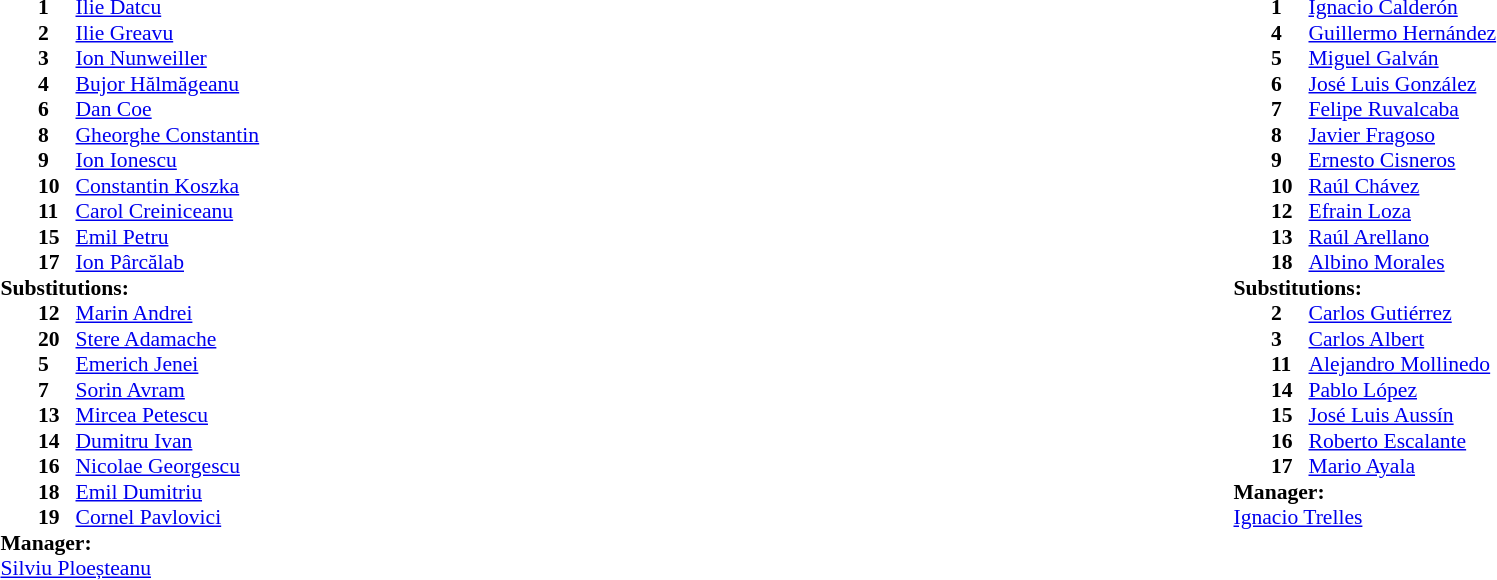<table width="100%">
<tr>
<td valign="top" width="40%"><br><table style="font-size:90%" cellspacing="0" cellpadding="0">
<tr>
<th width=25></th>
<th width=25></th>
</tr>
<tr>
<td></td>
<td><strong>1</strong></td>
<td><a href='#'>Ilie Datcu</a></td>
</tr>
<tr>
<td></td>
<td><strong>2</strong></td>
<td><a href='#'>Ilie Greavu</a></td>
</tr>
<tr>
<td></td>
<td><strong>3</strong></td>
<td><a href='#'>Ion Nunweiller</a></td>
</tr>
<tr>
<td></td>
<td><strong>4</strong></td>
<td><a href='#'>Bujor Hălmăgeanu</a></td>
</tr>
<tr>
<td></td>
<td><strong>6</strong></td>
<td><a href='#'>Dan Coe</a></td>
</tr>
<tr>
<td></td>
<td><strong>8</strong></td>
<td><a href='#'>Gheorghe Constantin</a></td>
</tr>
<tr>
<td></td>
<td><strong>9</strong></td>
<td><a href='#'>Ion Ionescu</a></td>
</tr>
<tr>
<td></td>
<td><strong>10</strong></td>
<td><a href='#'>Constantin Koszka</a></td>
</tr>
<tr>
<td></td>
<td><strong>11</strong></td>
<td><a href='#'>Carol Creiniceanu</a></td>
</tr>
<tr>
<td></td>
<td><strong>15</strong></td>
<td><a href='#'>Emil Petru</a></td>
</tr>
<tr>
<td></td>
<td><strong>17</strong></td>
<td><a href='#'>Ion Pârcălab</a></td>
</tr>
<tr>
<td colspan=3><strong>Substitutions:</strong></td>
</tr>
<tr>
<td></td>
<td><strong>12</strong></td>
<td><a href='#'>Marin Andrei</a></td>
</tr>
<tr>
<td></td>
<td><strong>20</strong></td>
<td><a href='#'>Stere Adamache</a></td>
</tr>
<tr>
<td></td>
<td><strong>5</strong></td>
<td><a href='#'>Emerich Jenei</a></td>
</tr>
<tr>
<td></td>
<td><strong>7</strong></td>
<td><a href='#'>Sorin Avram</a></td>
</tr>
<tr>
<td></td>
<td><strong>13</strong></td>
<td><a href='#'>Mircea Petescu</a></td>
</tr>
<tr>
<td></td>
<td><strong>14</strong></td>
<td><a href='#'>Dumitru Ivan</a></td>
</tr>
<tr>
<td></td>
<td><strong>16</strong></td>
<td><a href='#'>Nicolae Georgescu</a></td>
</tr>
<tr>
<td></td>
<td><strong>18</strong></td>
<td><a href='#'>Emil Dumitriu</a></td>
</tr>
<tr>
<td></td>
<td><strong>19</strong></td>
<td><a href='#'>Cornel Pavlovici</a></td>
</tr>
<tr>
<td colspan=3><strong>Manager:</strong></td>
</tr>
<tr>
<td colspan=3> <a href='#'>Silviu Ploeșteanu</a></td>
</tr>
</table>
</td>
<td valign="top" width="50%"><br><table style="font-size:90%; margin:auto" cellspacing="0" cellpadding="0">
<tr>
<th width=25></th>
<th width=25></th>
</tr>
<tr>
<td></td>
<td><strong>1</strong></td>
<td><a href='#'>Ignacio Calderón</a></td>
</tr>
<tr>
<td></td>
<td><strong>4</strong></td>
<td><a href='#'>Guillermo Hernández</a></td>
</tr>
<tr>
<td></td>
<td><strong>5</strong></td>
<td><a href='#'>Miguel Galván</a></td>
</tr>
<tr>
<td></td>
<td><strong>6</strong></td>
<td><a href='#'>José Luis González</a></td>
<td></td>
</tr>
<tr>
<td></td>
<td><strong>7</strong></td>
<td><a href='#'>Felipe Ruvalcaba</a></td>
</tr>
<tr>
<td></td>
<td><strong>8</strong></td>
<td><a href='#'>Javier Fragoso</a></td>
</tr>
<tr>
<td></td>
<td><strong>9</strong></td>
<td><a href='#'>Ernesto Cisneros</a></td>
</tr>
<tr>
<td></td>
<td><strong>10</strong></td>
<td><a href='#'>Raúl Chávez</a></td>
</tr>
<tr>
<td></td>
<td><strong>12</strong></td>
<td><a href='#'>Efrain Loza</a></td>
</tr>
<tr>
<td></td>
<td><strong>13</strong></td>
<td><a href='#'>Raúl Arellano</a></td>
</tr>
<tr>
<td></td>
<td><strong>18</strong></td>
<td><a href='#'>Albino Morales</a></td>
</tr>
<tr>
<td colspan=3><strong>Substitutions:</strong></td>
</tr>
<tr>
<td></td>
<td><strong>2</strong></td>
<td><a href='#'>Carlos Gutiérrez</a></td>
</tr>
<tr>
<td></td>
<td><strong>3</strong></td>
<td><a href='#'>Carlos Albert</a></td>
</tr>
<tr>
<td></td>
<td><strong>11</strong></td>
<td><a href='#'>Alejandro Mollinedo</a></td>
</tr>
<tr>
<td></td>
<td><strong>14</strong></td>
<td><a href='#'>Pablo López</a></td>
</tr>
<tr>
<td></td>
<td><strong>15</strong></td>
<td><a href='#'>José Luis Aussín</a></td>
</tr>
<tr>
<td></td>
<td><strong>16</strong></td>
<td><a href='#'>Roberto Escalante</a></td>
</tr>
<tr>
<td></td>
<td><strong>17</strong></td>
<td><a href='#'>Mario Ayala</a></td>
</tr>
<tr>
<td colspan=3><strong>Manager:</strong></td>
</tr>
<tr>
<td colspan=3> <a href='#'>Ignacio Trelles</a></td>
</tr>
</table>
</td>
</tr>
</table>
